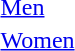<table>
<tr>
<td><a href='#'>Men</a></td>
<td></td>
<td></td>
<td></td>
</tr>
<tr>
<td><a href='#'>Women</a></td>
<td></td>
<td></td>
<td></td>
</tr>
</table>
